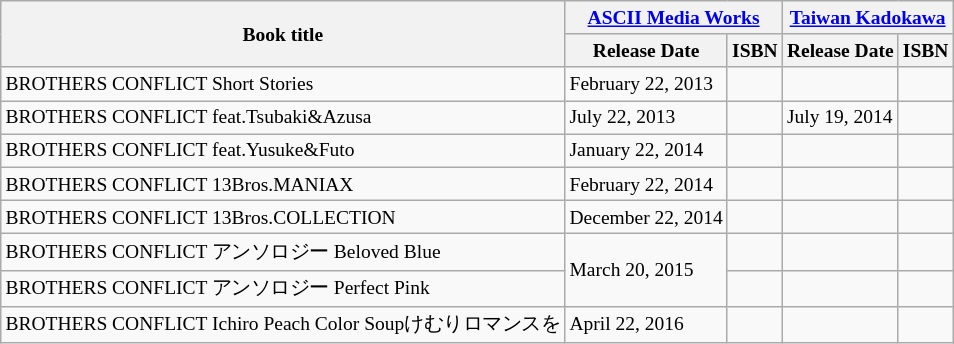<table class=wikitable style="font-size:small;">
<tr>
<th rowspan="2">Book title</th>
<th colspan="2"> <a href='#'>ASCII Media Works</a></th>
<th colspan="2"> <a href='#'>Taiwan Kadokawa</a></th>
</tr>
<tr>
<th>Release Date</th>
<th>ISBN</th>
<th>Release Date</th>
<th>ISBN</th>
</tr>
<tr>
<td>BROTHERS CONFLICT Short Stories</td>
<td>February 22, 2013</td>
<td></td>
<td></td>
<td></td>
</tr>
<tr>
<td>BROTHERS CONFLICT feat.Tsubaki&Azusa</td>
<td>July 22, 2013</td>
<td></td>
<td>July 19, 2014</td>
<td></td>
</tr>
<tr>
<td>BROTHERS CONFLICT feat.Yusuke&Futo</td>
<td>January 22, 2014</td>
<td></td>
<td></td>
<td></td>
</tr>
<tr>
<td>BROTHERS CONFLICT 13Bros.MANIAX</td>
<td>February 22, 2014</td>
<td></td>
<td></td>
<td></td>
</tr>
<tr>
<td>BROTHERS CONFLICT 13Bros.COLLECTION</td>
<td>December 22, 2014</td>
<td></td>
<td></td>
<td></td>
</tr>
<tr>
<td>BROTHERS CONFLICT アンソロジー Beloved Blue</td>
<td rowspan="2">March 20, 2015</td>
<td></td>
<td></td>
<td></td>
</tr>
<tr>
<td>BROTHERS CONFLICT アンソロジー Perfect Pink</td>
<td></td>
<td></td>
<td></td>
</tr>
<tr>
<td>BROTHERS CONFLICT Ichiro Peach Color Soupけむりロマンスを</td>
<td>April 22, 2016</td>
<td></td>
<td></td>
<td></td>
</tr>
</table>
